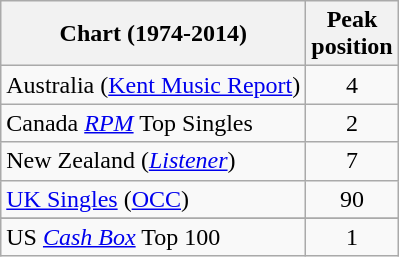<table class="wikitable sortable">
<tr>
<th>Chart (1974-2014)</th>
<th>Peak<br>position</th>
</tr>
<tr>
<td>Australia (<a href='#'>Kent Music Report</a>)</td>
<td style="text-align:center;">4</td>
</tr>
<tr>
<td>Canada <em><a href='#'>RPM</a></em> Top Singles</td>
<td style="text-align:center;">2</td>
</tr>
<tr>
<td>New Zealand (<em><a href='#'>Listener</a></em>)</td>
<td style="text-align:center;">7</td>
</tr>
<tr>
<td><a href='#'>UK Singles</a> (<a href='#'>OCC</a>)</td>
<td style="text-align:center;">90</td>
</tr>
<tr>
</tr>
<tr>
</tr>
<tr>
<td>US <a href='#'><em>Cash Box</em></a> Top 100</td>
<td align="center">1</td>
</tr>
</table>
